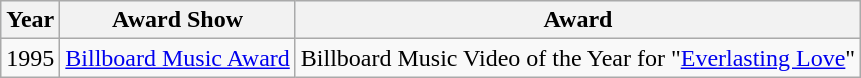<table class="wikitable">
<tr style="background:#ebf5ff;">
<th>Year</th>
<th>Award Show</th>
<th>Award</th>
</tr>
<tr>
<td align="left">1995</td>
<td align="left"><a href='#'>Billboard Music Award</a></td>
<td align="left">Billboard Music Video of the Year for "<a href='#'>Everlasting Love</a>"</td>
</tr>
</table>
